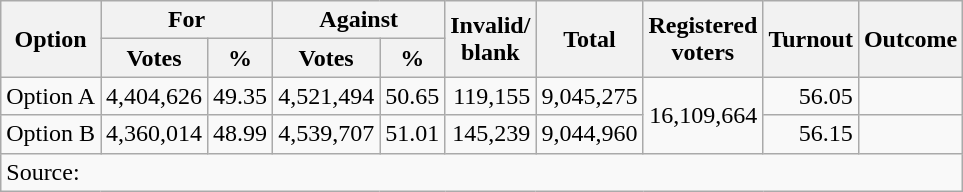<table class=wikitable style=text-align:right>
<tr>
<th rowspan=2>Option</th>
<th colspan=2>For</th>
<th colspan=2>Against</th>
<th rowspan=2>Invalid/<br>blank</th>
<th rowspan=2>Total</th>
<th rowspan=2>Registered<br>voters</th>
<th rowspan=2>Turnout</th>
<th rowspan=2>Outcome</th>
</tr>
<tr>
<th>Votes</th>
<th>%</th>
<th>Votes</th>
<th>%</th>
</tr>
<tr>
<td align=left>Option A</td>
<td>4,404,626</td>
<td>49.35</td>
<td>4,521,494</td>
<td>50.65</td>
<td>119,155</td>
<td>9,045,275</td>
<td rowspan=2>16,109,664</td>
<td>56.05</td>
<td></td>
</tr>
<tr>
<td align=left>Option B</td>
<td>4,360,014</td>
<td>48.99</td>
<td>4,539,707</td>
<td>51.01</td>
<td>145,239</td>
<td>9,044,960</td>
<td>56.15</td>
<td></td>
</tr>
<tr>
<td align=left colspan=10>Source: </td>
</tr>
</table>
